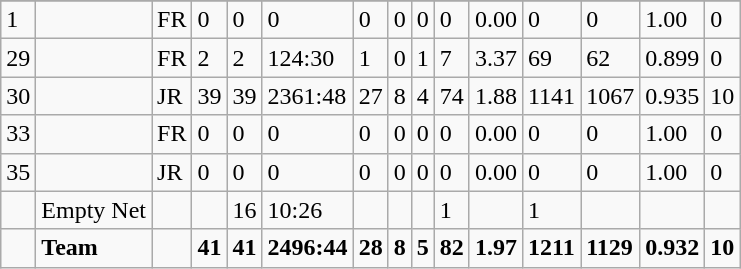<table class="wikitable sortable">
<tr>
</tr>
<tr>
<td>1</td>
<td></td>
<td>FR</td>
<td>0</td>
<td>0</td>
<td>0</td>
<td>0</td>
<td>0</td>
<td>0</td>
<td>0</td>
<td>0.00</td>
<td>0</td>
<td>0</td>
<td>1.00</td>
<td>0</td>
</tr>
<tr>
<td>29</td>
<td></td>
<td>FR</td>
<td>2</td>
<td>2</td>
<td>124:30</td>
<td>1</td>
<td>0</td>
<td>1</td>
<td>7</td>
<td>3.37</td>
<td>69</td>
<td>62</td>
<td>0.899</td>
<td>0</td>
</tr>
<tr>
<td>30</td>
<td></td>
<td>JR</td>
<td>39</td>
<td>39</td>
<td>2361:48</td>
<td>27</td>
<td>8</td>
<td>4</td>
<td>74</td>
<td>1.88</td>
<td>1141</td>
<td>1067</td>
<td>0.935</td>
<td>10</td>
</tr>
<tr>
<td>33</td>
<td></td>
<td>FR</td>
<td>0</td>
<td>0</td>
<td>0</td>
<td>0</td>
<td>0</td>
<td>0</td>
<td>0</td>
<td>0.00</td>
<td>0</td>
<td>0</td>
<td>1.00</td>
<td>0</td>
</tr>
<tr>
<td>35</td>
<td></td>
<td>JR</td>
<td>0</td>
<td>0</td>
<td>0</td>
<td>0</td>
<td>0</td>
<td>0</td>
<td>0</td>
<td>0.00</td>
<td>0</td>
<td>0</td>
<td>1.00</td>
<td>0</td>
</tr>
<tr>
<td></td>
<td>Empty Net</td>
<td></td>
<td></td>
<td>16</td>
<td>10:26</td>
<td></td>
<td></td>
<td></td>
<td>1</td>
<td></td>
<td>1</td>
<td></td>
<td></td>
<td></td>
</tr>
<tr class="sortbottom">
<td></td>
<td><strong>Team</strong></td>
<td></td>
<td><strong>41</strong></td>
<td><strong>41</strong></td>
<td><strong>2496:44</strong></td>
<td><strong>28</strong></td>
<td><strong>8</strong></td>
<td><strong>5</strong></td>
<td><strong>82</strong></td>
<td><strong>1.97</strong></td>
<td><strong>1211</strong></td>
<td><strong>1129</strong></td>
<td><strong>0.932</strong></td>
<td><strong>10</strong></td>
</tr>
</table>
